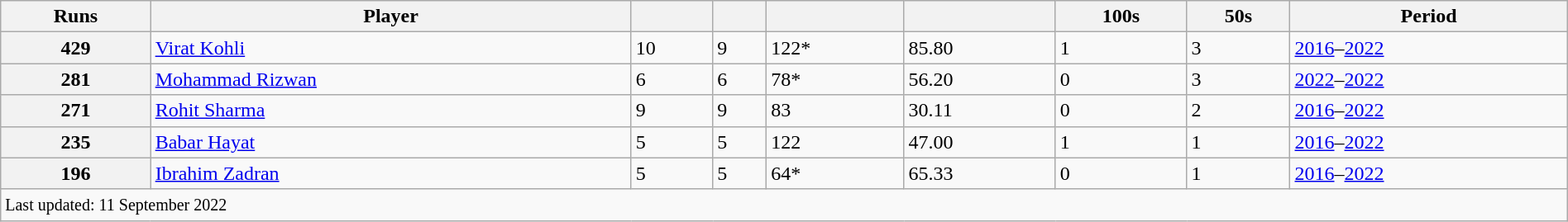<table class="wikitable sortable" style="width:100%;">
<tr>
<th>Runs</th>
<th>Player</th>
<th></th>
<th></th>
<th></th>
<th></th>
<th>100s</th>
<th>50s</th>
<th>Period</th>
</tr>
<tr>
<th>429</th>
<td> <a href='#'>Virat Kohli</a></td>
<td>10</td>
<td>9</td>
<td>122*</td>
<td>85.80</td>
<td>1</td>
<td>3</td>
<td><a href='#'>2016</a>–<a href='#'>2022</a></td>
</tr>
<tr>
<th>281</th>
<td> <a href='#'>Mohammad Rizwan</a></td>
<td>6</td>
<td>6</td>
<td>78*</td>
<td>56.20</td>
<td>0</td>
<td>3</td>
<td><a href='#'>2022</a>–<a href='#'>2022</a></td>
</tr>
<tr>
<th>271</th>
<td> <a href='#'>Rohit Sharma</a></td>
<td>9</td>
<td>9</td>
<td>83</td>
<td>30.11</td>
<td>0</td>
<td>2</td>
<td><a href='#'>2016</a>–<a href='#'>2022</a></td>
</tr>
<tr>
<th>235</th>
<td> <a href='#'>Babar Hayat</a></td>
<td>5</td>
<td>5</td>
<td>122</td>
<td>47.00</td>
<td>1</td>
<td>1</td>
<td><a href='#'>2016</a>–<a href='#'>2022</a></td>
</tr>
<tr>
<th>196</th>
<td> <a href='#'>Ibrahim Zadran</a></td>
<td>5</td>
<td>5</td>
<td>64*</td>
<td>65.33</td>
<td>0</td>
<td>1</td>
<td><a href='#'>2016</a>–<a href='#'>2022</a></td>
</tr>
<tr>
<td colspan="9"><small>Last updated: 11 September 2022</small></td>
</tr>
</table>
